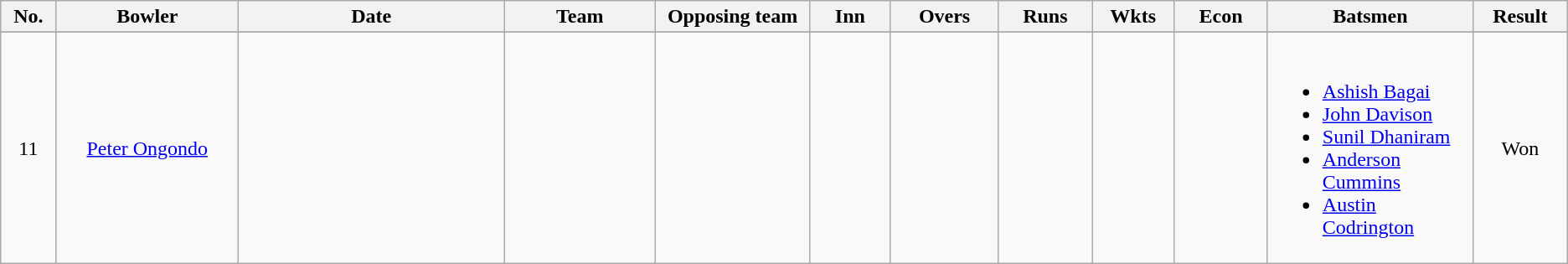<table class="wikitable sortable" style="font-size: 100%">
<tr align=center>
<th scope="col" width="38">No.</th>
<th scope="col" width="145">Bowler</th>
<th scope="col" width="220">Date</th>
<th scope="col" width="120">Team</th>
<th scope="col" width="120">Opposing team</th>
<th scope="col" width="60">Inn</th>
<th scope="col" width="82">Overs</th>
<th scope="col" width="70">Runs</th>
<th scope="col" width="60">Wkts</th>
<th scope="col" width="70">Econ</th>
<th scope="col" width="160" class="unsortable">Batsmen</th>
<th scope="col" width="70">Result</th>
</tr>
<tr align="center">
</tr>
<tr align="center">
<td scope="row">11</td>
<td><a href='#'>Peter Ongondo</a></td>
<td></td>
<td></td>
<td></td>
<td></td>
<td></td>
<td></td>
<td></td>
<td></td>
<td align=left><br><ul><li><a href='#'>Ashish Bagai</a></li><li><a href='#'>John Davison</a></li><li><a href='#'>Sunil Dhaniram</a></li><li><a href='#'>Anderson Cummins</a></li><li><a href='#'>Austin Codrington</a></li></ul></td>
<td>Won </td>
</tr>
</table>
